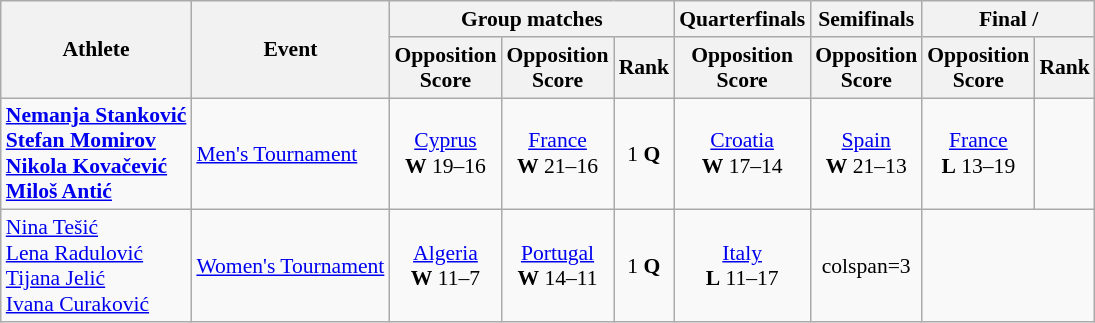<table class=wikitable style="font-size:90%">
<tr>
<th rowspan="2">Athlete</th>
<th rowspan="2">Event</th>
<th colspan="3">Group matches</th>
<th>Quarterfinals</th>
<th>Semifinals</th>
<th colspan=2>Final / </th>
</tr>
<tr>
<th>Opposition<br>Score</th>
<th>Opposition<br>Score</th>
<th>Rank</th>
<th>Opposition<br>Score</th>
<th>Opposition<br>Score</th>
<th>Opposition<br>Score</th>
<th>Rank</th>
</tr>
<tr align=center>
<td align=left><strong><a href='#'>Nemanja Stanković</a><br><a href='#'>Stefan Momirov</a><br><a href='#'>Nikola Kovačević</a><br><a href='#'>Miloš Antić</a></strong></td>
<td align=left><a href='#'>Men's Tournament</a></td>
<td> <a href='#'>Cyprus</a><br><strong>W</strong> 19–16</td>
<td> <a href='#'>France</a><br><strong>W</strong> 21–16</td>
<td>1 <strong>Q</strong></td>
<td> <a href='#'>Croatia</a><br><strong>W</strong> 17–14</td>
<td> <a href='#'>Spain</a><br><strong>W</strong> 21–13</td>
<td> <a href='#'>France</a><br><strong>L</strong> 13–19</td>
<td></td>
</tr>
<tr align=center>
<td align=left><a href='#'>Nina Tešić</a><br><a href='#'>Lena Radulović</a><br><a href='#'>Tijana Jelić</a><br><a href='#'>Ivana Curaković</a></td>
<td align=left><a href='#'>Women's Tournament</a></td>
<td> <a href='#'>Algeria</a><br><strong>W</strong> 11–7</td>
<td> <a href='#'>Portugal</a><br><strong>W</strong> 14–11</td>
<td>1 <strong>Q</strong></td>
<td> <a href='#'>Italy</a><br><strong>L</strong> 11–17</td>
<td>colspan=3 </td>
</tr>
</table>
